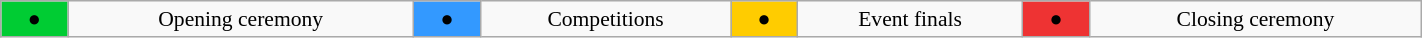<table class="wikitable" style="margin:0.5em auto; font-size:90%;position:relative;width:75%;">
<tr align=center>
<td bgcolor=#00cc33> ● </td>
<td>Opening ceremony</td>
<td bgcolor=#3399ff> ● </td>
<td>Competitions</td>
<td bgcolor=#ffcc00> ● </td>
<td>Event finals</td>
<td bgcolor=#ee3333> ● </td>
<td>Closing ceremony</td>
</tr>
</table>
